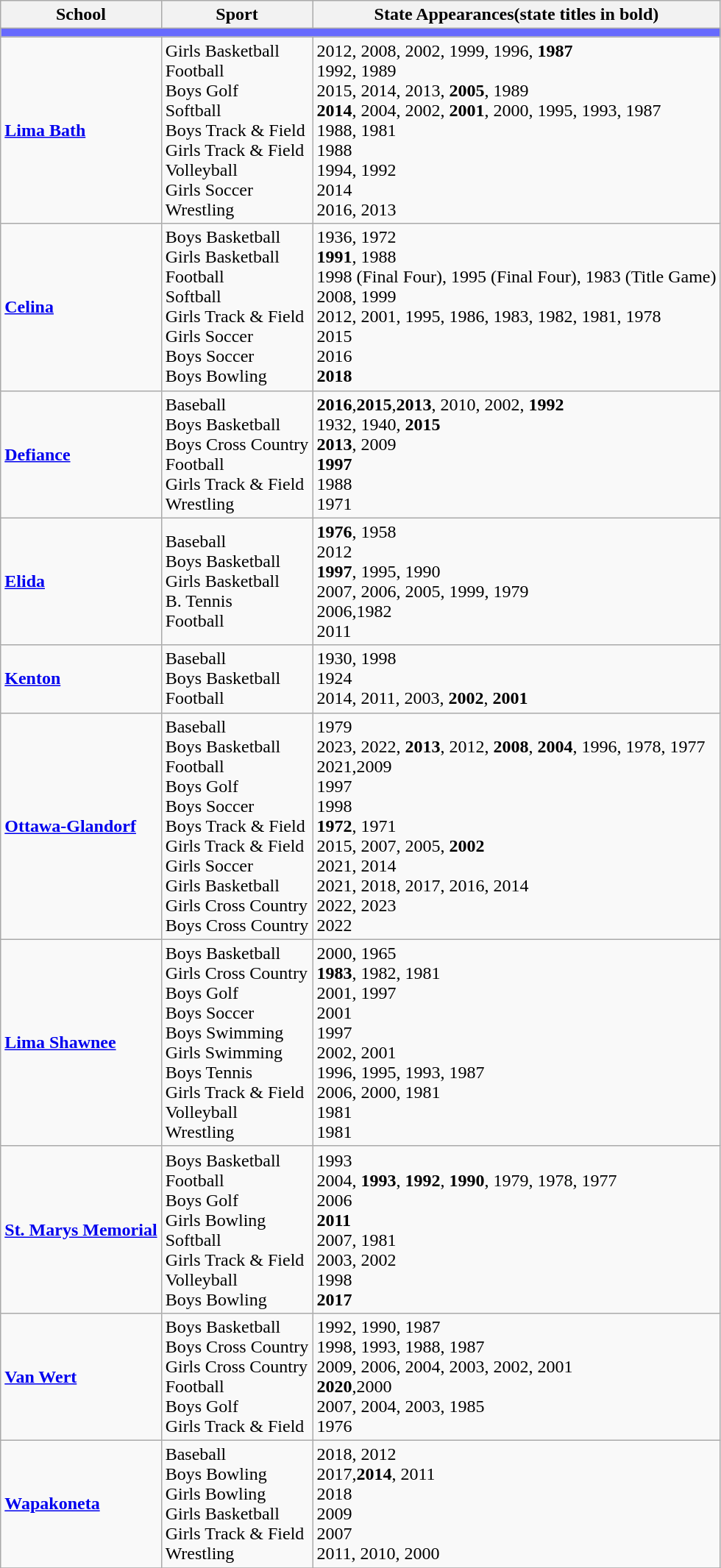<table class="wikitable sortable">
<tr>
<th>School</th>
<th>Sport</th>
<th>State Appearances(state titles in bold)</th>
</tr>
<tr>
<th colspan="10" style="background:#676AFE;"></th>
</tr>
<tr>
<td><strong><a href='#'>Lima Bath</a></strong></td>
<td>Girls Basketball<br>Football<br>Boys Golf<br>Softball<br>Boys Track & Field<br>Girls Track & Field<br>Volleyball<br>Girls Soccer<br>Wrestling</td>
<td>2012, 2008, 2002, 1999, 1996, <strong>1987</strong><br>1992, 1989<br>2015, 2014, 2013, <strong>2005</strong>, 1989<br><strong>2014</strong>, 2004, 2002, <strong>2001</strong>, 2000, 1995, 1993, 1987<br>1988, 1981<br>1988<br>1994, 1992<br>2014<br>2016, 2013</td>
</tr>
<tr>
<td><strong><a href='#'>Celina</a></strong></td>
<td>Boys Basketball<br>Girls Basketball<br>Football<br>Softball<br>Girls Track & Field<br>Girls Soccer<br>Boys Soccer<br>Boys Bowling</td>
<td>1936, 1972<br><strong>1991</strong>, 1988<br>1998 (Final Four), 1995 (Final Four), 1983 (Title Game)<br>2008, 1999<br>2012, 2001, 1995, 1986, 1983, 1982, 1981, 1978<br>2015<br>2016<br><strong>2018</strong></td>
</tr>
<tr>
<td><strong><a href='#'>Defiance</a></strong></td>
<td>Baseball<br>Boys Basketball<br>Boys Cross Country<br>Football<br>Girls Track & Field<br>Wrestling</td>
<td><strong>2016</strong>,<strong>2015</strong>,<strong>2013</strong>, 2010, 2002, <strong>1992</strong><br>1932, 1940, <strong>2015</strong><br><strong>2013</strong>, 2009<br><strong>1997</strong><br>1988<br>1971</td>
</tr>
<tr 2013 baseball state champions>
<td><strong><a href='#'>Elida</a></strong></td>
<td>Baseball<br>Boys Basketball<br>Girls Basketball<br>B. Tennis<br>Football</td>
<td><strong>1976</strong>, 1958<br>2012<br><strong>1997</strong>, 1995, 1990<br>2007, 2006, 2005, 1999, 1979<br>2006,1982<br>2011</td>
</tr>
<tr>
<td><strong><a href='#'>Kenton</a></strong></td>
<td>Baseball<br>Boys Basketball<br>Football</td>
<td>1930, 1998<br>1924<br>2014, 2011, 2003, <strong>2002</strong>, <strong>2001</strong></td>
</tr>
<tr>
<td><strong><a href='#'>Ottawa-Glandorf</a></strong></td>
<td>Baseball<br>Boys Basketball<br>Football<br>Boys Golf<br>Boys Soccer<br>Boys Track & Field<br>Girls Track & Field<br>Girls Soccer<br>Girls Basketball<br>Girls Cross Country<br>Boys Cross Country</td>
<td>1979<br>2023, 2022, <strong>2013</strong>, 2012, <strong>2008</strong>, <strong>2004</strong>, 1996, 1978, 1977<br>2021,2009<br>1997<br>1998<br><strong>1972</strong>, 1971<br>2015, 2007, 2005, <strong>2002</strong><br>2021, 2014<br>2021, 2018, 2017, 2016, 2014<br>2022, 2023<br>2022</td>
</tr>
<tr>
<td><strong><a href='#'>Lima Shawnee</a></strong></td>
<td>Boys Basketball<br>Girls Cross Country<br>Boys Golf<br>Boys Soccer<br>Boys Swimming<br>Girls Swimming<br>Boys Tennis<br>Girls Track & Field<br>Volleyball<br>Wrestling</td>
<td>2000, 1965<br><strong>1983</strong>, 1982, 1981<br>2001, 1997<br>2001<br>1997<br>2002, 2001<br>1996, 1995, 1993, 1987<br>2006, 2000, 1981<br>1981<br>1981</td>
</tr>
<tr>
<td><strong><a href='#'>St. Marys Memorial</a></strong></td>
<td>Boys Basketball<br>Football<br>Boys Golf<br>Girls Bowling<br>Softball<br>Girls Track & Field<br>Volleyball<br>Boys Bowling</td>
<td>1993<br>2004, <strong>1993</strong>, <strong>1992</strong>, <strong>1990</strong>, 1979, 1978, 1977<br>2006<br><strong>2011</strong><br>2007, 1981<br>2003, 2002<br>1998<br><strong>2017</strong></td>
</tr>
<tr>
<td><strong><a href='#'>Van Wert</a></strong></td>
<td>Boys Basketball<br>Boys Cross Country<br>Girls Cross Country<br>Football<br>Boys Golf<br>Girls Track & Field</td>
<td>1992, 1990, 1987<br>1998, 1993, 1988, 1987<br>2009, 2006, 2004, 2003, 2002, 2001<br><strong>2020</strong>,2000<br>2007, 2004, 2003, 1985<br>1976</td>
</tr>
<tr>
<td><strong><a href='#'>Wapakoneta</a></strong></td>
<td>Baseball<br>Boys Bowling<br>Girls Bowling<br>Girls Basketball<br>Girls Track & Field<br>Wrestling</td>
<td>2018, 2012<br>2017,<strong>2014</strong>, 2011<br>2018<br>2009<br>2007<br>2011, 2010, 2000</td>
</tr>
<tr>
</tr>
</table>
